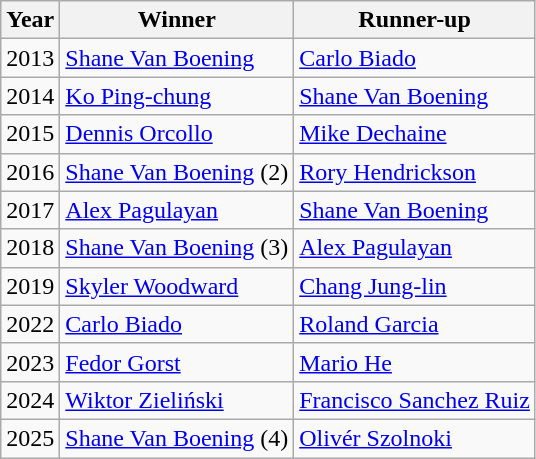<table class="wikitable sortable">
<tr>
<th>Year</th>
<th>Winner</th>
<th>Runner-up</th>
</tr>
<tr>
<td>2013</td>
<td> <a href='#'>Shane Van Boening</a></td>
<td> <a href='#'>Carlo Biado</a></td>
</tr>
<tr>
<td>2014</td>
<td> <a href='#'>Ko Ping-chung</a></td>
<td> <a href='#'>Shane Van Boening</a></td>
</tr>
<tr>
<td>2015</td>
<td> <a href='#'>Dennis Orcollo</a></td>
<td> <a href='#'>Mike Dechaine</a></td>
</tr>
<tr>
<td>2016</td>
<td> <a href='#'>Shane Van Boening</a> (2)</td>
<td> <a href='#'>Rory Hendrickson</a></td>
</tr>
<tr>
<td>2017</td>
<td> <a href='#'>Alex Pagulayan</a></td>
<td> <a href='#'>Shane Van Boening</a></td>
</tr>
<tr>
<td>2018</td>
<td> <a href='#'>Shane Van Boening</a> (3)</td>
<td> <a href='#'>Alex Pagulayan</a></td>
</tr>
<tr>
<td>2019</td>
<td> <a href='#'>Skyler Woodward</a></td>
<td> <a href='#'>Chang Jung-lin</a></td>
</tr>
<tr>
<td>2022</td>
<td> <a href='#'>Carlo Biado</a></td>
<td> <a href='#'>Roland Garcia</a></td>
</tr>
<tr>
<td>2023</td>
<td> <a href='#'>Fedor Gorst</a></td>
<td> <a href='#'>Mario He</a></td>
</tr>
<tr>
<td>2024</td>
<td> <a href='#'>Wiktor Zieliński</a></td>
<td> <a href='#'>Francisco Sanchez Ruiz</a></td>
</tr>
<tr>
<td>2025</td>
<td> <a href='#'>Shane Van Boening</a> (4)</td>
<td> <a href='#'>Olivér Szolnoki</a></td>
</tr>
</table>
